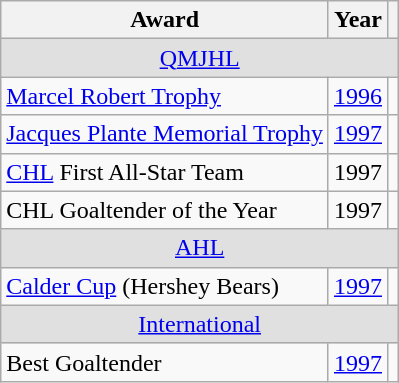<table class="wikitable">
<tr>
<th>Award</th>
<th>Year</th>
<th></th>
</tr>
<tr ALIGN="center" bgcolor="#e0e0e0">
<td colspan="3"><a href='#'>QMJHL</a></td>
</tr>
<tr>
<td><a href='#'>Marcel Robert Trophy</a></td>
<td><a href='#'>1996</a></td>
<td></td>
</tr>
<tr>
<td><a href='#'>Jacques Plante Memorial Trophy</a></td>
<td><a href='#'>1997</a></td>
<td></td>
</tr>
<tr>
<td><a href='#'>CHL</a> First All-Star Team</td>
<td>1997</td>
<td></td>
</tr>
<tr>
<td>CHL Goaltender of the Year</td>
<td>1997</td>
<td></td>
</tr>
<tr ALIGN="center" bgcolor="#e0e0e0">
<td colspan="3"><a href='#'>AHL</a></td>
</tr>
<tr>
<td><a href='#'>Calder Cup</a> (Hershey Bears)</td>
<td><a href='#'>1997</a></td>
<td></td>
</tr>
<tr ALIGN="center" bgcolor="#e0e0e0">
<td colspan="3"><a href='#'>International</a></td>
</tr>
<tr>
<td>Best Goaltender</td>
<td><a href='#'>1997</a></td>
<td></td>
</tr>
</table>
